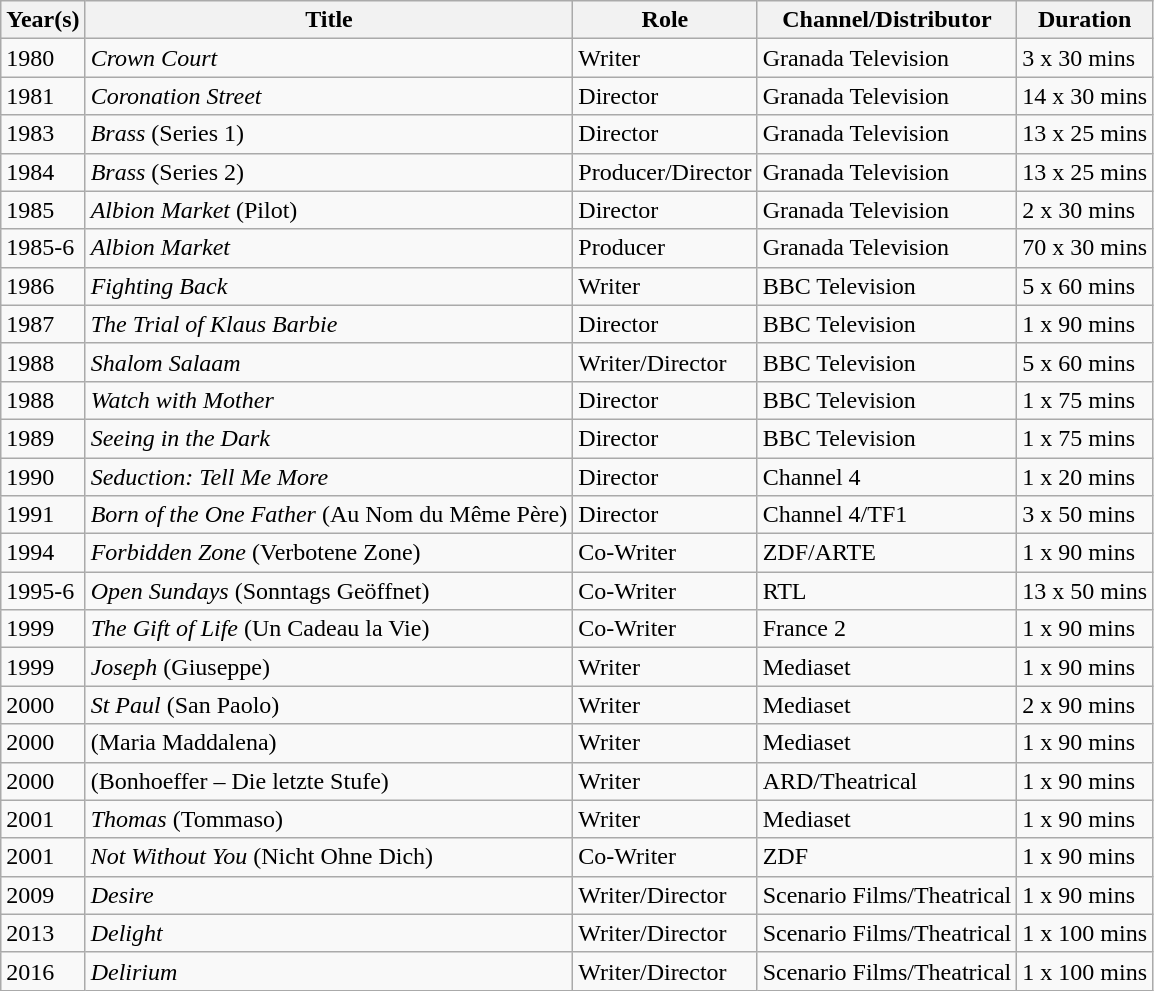<table class="wikitable">
<tr>
<th>Year(s)</th>
<th>Title</th>
<th>Role</th>
<th>Channel/Distributor</th>
<th>Duration</th>
</tr>
<tr>
<td>1980</td>
<td><em>Crown Court</em></td>
<td>Writer</td>
<td>Granada Television</td>
<td>3 x 30 mins</td>
</tr>
<tr>
<td>1981</td>
<td><em>Coronation Street</em></td>
<td>Director</td>
<td>Granada Television</td>
<td>14 x 30 mins</td>
</tr>
<tr>
<td>1983</td>
<td><em>Brass</em> (Series 1)</td>
<td>Director</td>
<td>Granada Television</td>
<td>13 x 25 mins</td>
</tr>
<tr>
<td>1984</td>
<td><em>Brass</em> (Series 2)</td>
<td>Producer/Director</td>
<td>Granada Television</td>
<td>13 x 25 mins</td>
</tr>
<tr>
<td>1985</td>
<td><em>Albion Market</em> (Pilot)</td>
<td>Director</td>
<td>Granada Television</td>
<td>2 x 30 mins</td>
</tr>
<tr>
<td>1985-6</td>
<td><em>Albion Market</em></td>
<td>Producer</td>
<td>Granada Television</td>
<td>70 x 30 mins</td>
</tr>
<tr>
<td>1986</td>
<td><em>Fighting Back</em></td>
<td>Writer</td>
<td>BBC Television</td>
<td>5 x 60 mins</td>
</tr>
<tr>
<td>1987</td>
<td><em>The Trial of Klaus Barbie</em></td>
<td>Director</td>
<td>BBC Television</td>
<td>1 x 90 mins</td>
</tr>
<tr>
<td>1988</td>
<td><em>Shalom Salaam</em></td>
<td>Writer/Director</td>
<td>BBC Television</td>
<td>5 x 60 mins</td>
</tr>
<tr>
<td>1988</td>
<td><em>Watch with Mother</em></td>
<td>Director</td>
<td>BBC Television</td>
<td>1 x 75 mins</td>
</tr>
<tr>
<td>1989</td>
<td><em>Seeing in the Dark</em></td>
<td>Director</td>
<td>BBC Television</td>
<td>1 x 75 mins</td>
</tr>
<tr>
<td>1990</td>
<td><em>Seduction: Tell Me More</em></td>
<td>Director</td>
<td>Channel 4</td>
<td>1 x 20 mins</td>
</tr>
<tr>
<td>1991</td>
<td><em>Born of the One Father</em> (Au Nom du Même Père)</td>
<td>Director</td>
<td>Channel 4/TF1</td>
<td>3 x 50 mins</td>
</tr>
<tr>
<td>1994</td>
<td><em>Forbidden Zone</em> (Verbotene Zone)</td>
<td>Co-Writer</td>
<td>ZDF/ARTE</td>
<td>1 x 90 mins</td>
</tr>
<tr>
<td>1995-6</td>
<td><em>Open Sundays</em> (Sonntags Geöffnet)</td>
<td>Co-Writer</td>
<td>RTL</td>
<td>13 x 50 mins</td>
</tr>
<tr>
<td>1999</td>
<td><em>The Gift of Life</em> (Un Cadeau la Vie)</td>
<td>Co-Writer</td>
<td>France 2</td>
<td>1 x 90 mins</td>
</tr>
<tr>
<td>1999</td>
<td><em>Joseph</em> (Giuseppe)</td>
<td>Writer</td>
<td>Mediaset</td>
<td>1 x 90 mins</td>
</tr>
<tr>
<td>2000</td>
<td><em>St Paul</em> (San Paolo)</td>
<td>Writer</td>
<td>Mediaset</td>
<td>2 x 90 mins</td>
</tr>
<tr>
<td>2000</td>
<td><em></em> (Maria Maddalena)</td>
<td>Writer</td>
<td>Mediaset</td>
<td>1 x 90 mins</td>
</tr>
<tr>
<td>2000</td>
<td><em></em> (Bonhoeffer – Die letzte Stufe)</td>
<td>Writer</td>
<td>ARD/Theatrical</td>
<td>1 x 90 mins</td>
</tr>
<tr>
<td>2001</td>
<td><em>Thomas</em> (Tommaso)</td>
<td>Writer</td>
<td>Mediaset</td>
<td>1 x 90 mins</td>
</tr>
<tr>
<td>2001</td>
<td><em>Not Without You</em> (Nicht Ohne Dich)</td>
<td>Co-Writer</td>
<td>ZDF</td>
<td>1 x 90 mins</td>
</tr>
<tr>
<td>2009</td>
<td><em>Desire</em></td>
<td>Writer/Director</td>
<td>Scenario Films/Theatrical</td>
<td>1 x 90 mins</td>
</tr>
<tr>
<td>2013</td>
<td><em>Delight</em></td>
<td>Writer/Director</td>
<td>Scenario Films/Theatrical</td>
<td>1 x 100 mins</td>
</tr>
<tr>
<td>2016</td>
<td><em>Delirium</em></td>
<td>Writer/Director</td>
<td>Scenario Films/Theatrical</td>
<td>1 x 100 mins</td>
</tr>
</table>
